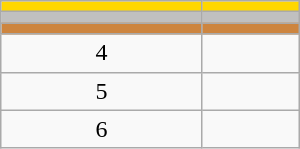<table class="wikitable" style="width:200px;">
<tr style="background:gold;">
<td align=center></td>
<td></td>
</tr>
<tr style="background:silver;">
<td align=center></td>
<td></td>
</tr>
<tr style="background:peru;">
<td align=center></td>
<td></td>
</tr>
<tr>
<td align=center>4</td>
<td></td>
</tr>
<tr>
<td align=center>5</td>
<td></td>
</tr>
<tr>
<td align=center>6</td>
<td></td>
</tr>
</table>
